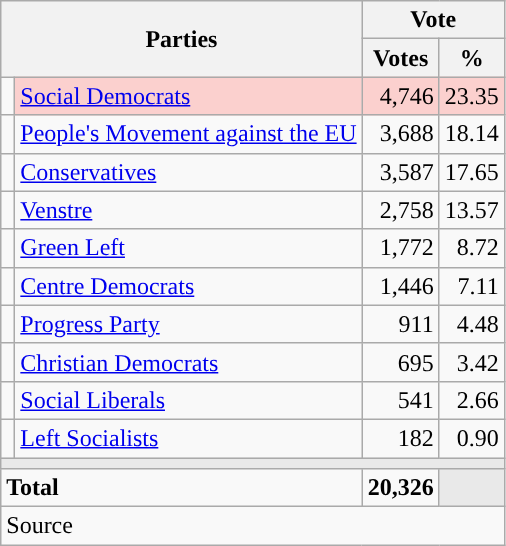<table class="wikitable" style="text-align:right;">
<tr>
<th style="text-align:centre;" rowspan="2" colspan="2" width="225">Parties</th>
<th colspan="3">Vote</th>
</tr>
<tr>
<th width="15">Votes</th>
<th width="15">%</th>
</tr>
<tr>
<td width="2" style="color:inherit;background:"></td>
<td bgcolor=#fbd0ce   align="left"><a href='#'>Social Democrats</a></td>
<td bgcolor=#fbd0ce>4,746</td>
<td bgcolor=#fbd0ce>23.35</td>
</tr>
<tr>
<td width="2" style="color:inherit;background:"></td>
<td align="left"><a href='#'>People's Movement against the EU</a></td>
<td>3,688</td>
<td>18.14</td>
</tr>
<tr>
<td width="2" style="color:inherit;background:"></td>
<td align="left"><a href='#'>Conservatives</a></td>
<td>3,587</td>
<td>17.65</td>
</tr>
<tr>
<td width="2" style="color:inherit;background:"></td>
<td align="left"><a href='#'>Venstre</a></td>
<td>2,758</td>
<td>13.57</td>
</tr>
<tr>
<td width="2" style="color:inherit;background:"></td>
<td align="left"><a href='#'>Green Left</a></td>
<td>1,772</td>
<td>8.72</td>
</tr>
<tr>
<td width="2" style="color:inherit;background:"></td>
<td align="left"><a href='#'>Centre Democrats</a></td>
<td>1,446</td>
<td>7.11</td>
</tr>
<tr>
<td width="2" style="color:inherit;background:"></td>
<td align="left"><a href='#'>Progress Party</a></td>
<td>911</td>
<td>4.48</td>
</tr>
<tr>
<td width="2" style="color:inherit;background:"></td>
<td align="left"><a href='#'>Christian Democrats</a></td>
<td>695</td>
<td>3.42</td>
</tr>
<tr>
<td width="2" style="color:inherit;background:"></td>
<td align="left"><a href='#'>Social Liberals</a></td>
<td>541</td>
<td>2.66</td>
</tr>
<tr>
<td width="2" style="color:inherit;background:"></td>
<td align="left"><a href='#'>Left Socialists</a></td>
<td>182</td>
<td>0.90</td>
</tr>
<tr>
<td colspan="7" bgcolor="#E9E9E9"></td>
</tr>
<tr>
<td align="left" colspan="2"><strong>Total</strong></td>
<td><strong>20,326</strong></td>
<td bgcolor="#E9E9E9" colspan="2"></td>
</tr>
<tr>
<td align="left" colspan="6">Source</td>
</tr>
</table>
